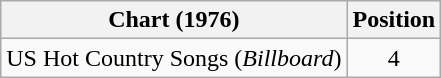<table class="wikitable">
<tr>
<th>Chart (1976)</th>
<th>Position</th>
</tr>
<tr>
<td>US Hot Country Songs (<em>Billboard</em>)</td>
<td align="center">4</td>
</tr>
</table>
